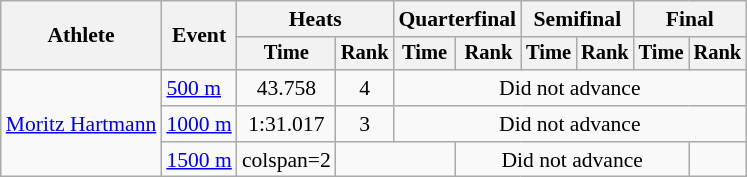<table class="wikitable" style="font-size:90%">
<tr>
<th rowspan=2>Athlete</th>
<th rowspan=2>Event</th>
<th colspan=2>Heats</th>
<th colspan=2>Quarterfinal</th>
<th colspan=2>Semifinal</th>
<th colspan=2>Final</th>
</tr>
<tr style="font-size:95%">
<th>Time</th>
<th>Rank</th>
<th>Time</th>
<th>Rank</th>
<th>Time</th>
<th>Rank</th>
<th>Time</th>
<th>Rank</th>
</tr>
<tr align=center>
<td align=left rowspan=3><a href='#'>Moritz Hartmann</a></td>
<td align=left><a href='#'>500 m</a></td>
<td>43.758</td>
<td>4</td>
<td colspan=6>Did not advance</td>
</tr>
<tr align=center>
<td align=left><a href='#'>1000 m</a></td>
<td>1:31.017</td>
<td>3</td>
<td colspan=6>Did not advance</td>
</tr>
<tr align=center>
<td align=left><a href='#'>1500 m</a></td>
<td>colspan=2</td>
<td colspan=2></td>
<td colspan=4>Did not advance</td>
</tr>
</table>
